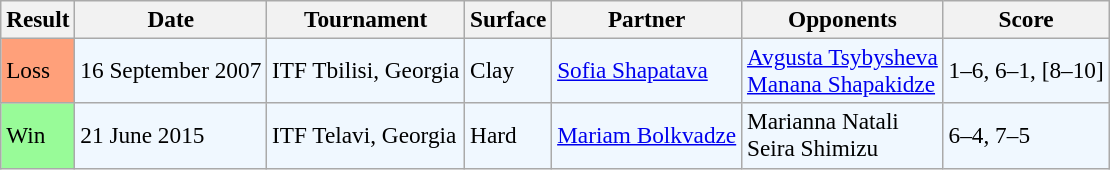<table class="sortable wikitable" style=font-size:97%>
<tr>
<th>Result</th>
<th>Date</th>
<th>Tournament</th>
<th>Surface</th>
<th>Partner</th>
<th>Opponents</th>
<th class="unsortable">Score</th>
</tr>
<tr style="background:#f0f8ff;">
<td style="background:#ffa07a;">Loss</td>
<td>16 September 2007</td>
<td>ITF Tbilisi, Georgia</td>
<td>Clay</td>
<td> <a href='#'>Sofia Shapatava</a></td>
<td> <a href='#'>Avgusta Tsybysheva</a> <br>  <a href='#'>Manana Shapakidze</a></td>
<td>1–6, 6–1, [8–10]</td>
</tr>
<tr style="background:#f0f8ff;">
<td style="background:#98fb98;">Win</td>
<td>21 June 2015</td>
<td>ITF Telavi, Georgia</td>
<td>Hard</td>
<td> <a href='#'>Mariam Bolkvadze</a></td>
<td> Marianna Natali <br>  Seira Shimizu</td>
<td>6–4, 7–5</td>
</tr>
</table>
